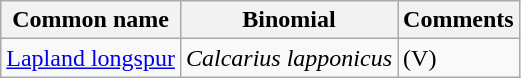<table class="wikitable">
<tr>
<th>Common name</th>
<th>Binomial</th>
<th>Comments</th>
</tr>
<tr>
<td><a href='#'>Lapland longspur</a></td>
<td><em>Calcarius lapponicus</em></td>
<td>(V)</td>
</tr>
</table>
